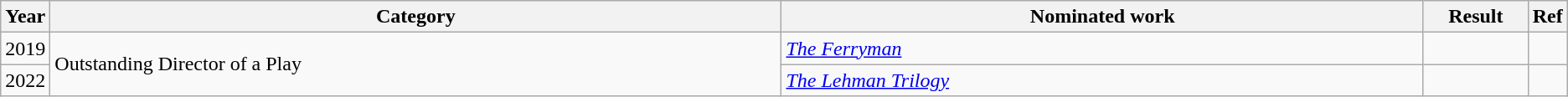<table class="wikitable sortable">
<tr>
<th scope="col" style="width:1em;">Year</th>
<th scope="col" style="width:40em;">Category</th>
<th scope="col" style="width:35em;">Nominated work</th>
<th scope="col" style="width:5em;">Result</th>
<th scope="col" style="width:1em;" class="unsortable">Ref</th>
</tr>
<tr>
<td>2019</td>
<td rowspan=2>Outstanding Director of a Play</td>
<td><em><a href='#'>The Ferryman</a></em></td>
<td></td>
</tr>
<tr>
<td>2022</td>
<td><em><a href='#'>The Lehman Trilogy</a></em></td>
<td></td>
<td></td>
</tr>
</table>
